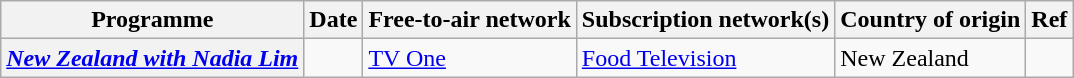<table class="wikitable plainrowheaders sortable" style="text-align:left">
<tr>
<th scope="col">Programme</th>
<th scope="col">Date</th>
<th scope="col">Free-to-air network</th>
<th scope="col">Subscription network(s)</th>
<th scope="col">Country of origin</th>
<th scope="col" class="unsortable">Ref</th>
</tr>
<tr>
<th scope="row"><em><a href='#'>New Zealand with Nadia Lim</a></em></th>
<td></td>
<td><a href='#'>TV One</a></td>
<td><a href='#'>Food Television</a></td>
<td>New Zealand</td>
<td align=center></td>
</tr>
</table>
